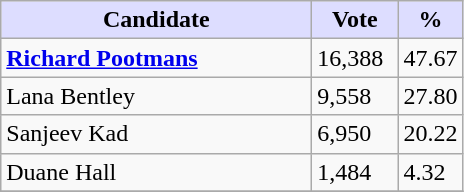<table class="wikitable">
<tr>
<th style="background:#ddf; width:200px;">Candidate</th>
<th style="background:#ddf; width:50px;">Vote</th>
<th style="background:#ddf; width:30px;">%</th>
</tr>
<tr>
<td><strong><a href='#'>Richard Pootmans</a></strong></td>
<td>16,388</td>
<td>47.67</td>
</tr>
<tr>
<td>Lana Bentley</td>
<td>9,558</td>
<td>27.80</td>
</tr>
<tr>
<td>Sanjeev Kad</td>
<td>6,950</td>
<td>20.22</td>
</tr>
<tr>
<td>Duane Hall</td>
<td>1,484</td>
<td>4.32</td>
</tr>
<tr>
</tr>
</table>
